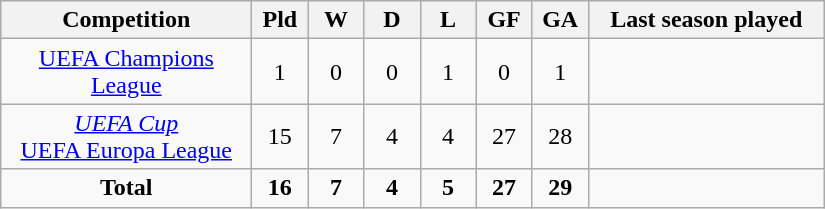<table class="wikitable" style="text-align: center;">
<tr>
<th width="160">Competition</th>
<th width="30">Pld</th>
<th width="30">W</th>
<th width="30">D</th>
<th width="30">L</th>
<th width="30">GF</th>
<th width="30">GA</th>
<th width="150">Last season played</th>
</tr>
<tr>
<td><a href='#'>UEFA Champions League</a></td>
<td>1</td>
<td>0</td>
<td>0</td>
<td>1</td>
<td>0</td>
<td>1</td>
<td></td>
</tr>
<tr>
<td><a href='#'><em>UEFA Cup</em> <br> UEFA Europa League</a></td>
<td>15</td>
<td>7</td>
<td>4</td>
<td>4</td>
<td>27</td>
<td>28</td>
<td></td>
</tr>
<tr>
<td><strong>Total</strong></td>
<td><strong>16</strong></td>
<td><strong>7</strong></td>
<td><strong>4</strong></td>
<td><strong>5</strong></td>
<td><strong>27</strong></td>
<td><strong>29</strong></td>
</tr>
</table>
